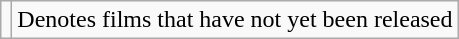<table class="wikitable sortable">
<tr>
<td></td>
<td>Denotes films that have not yet been released</td>
</tr>
</table>
